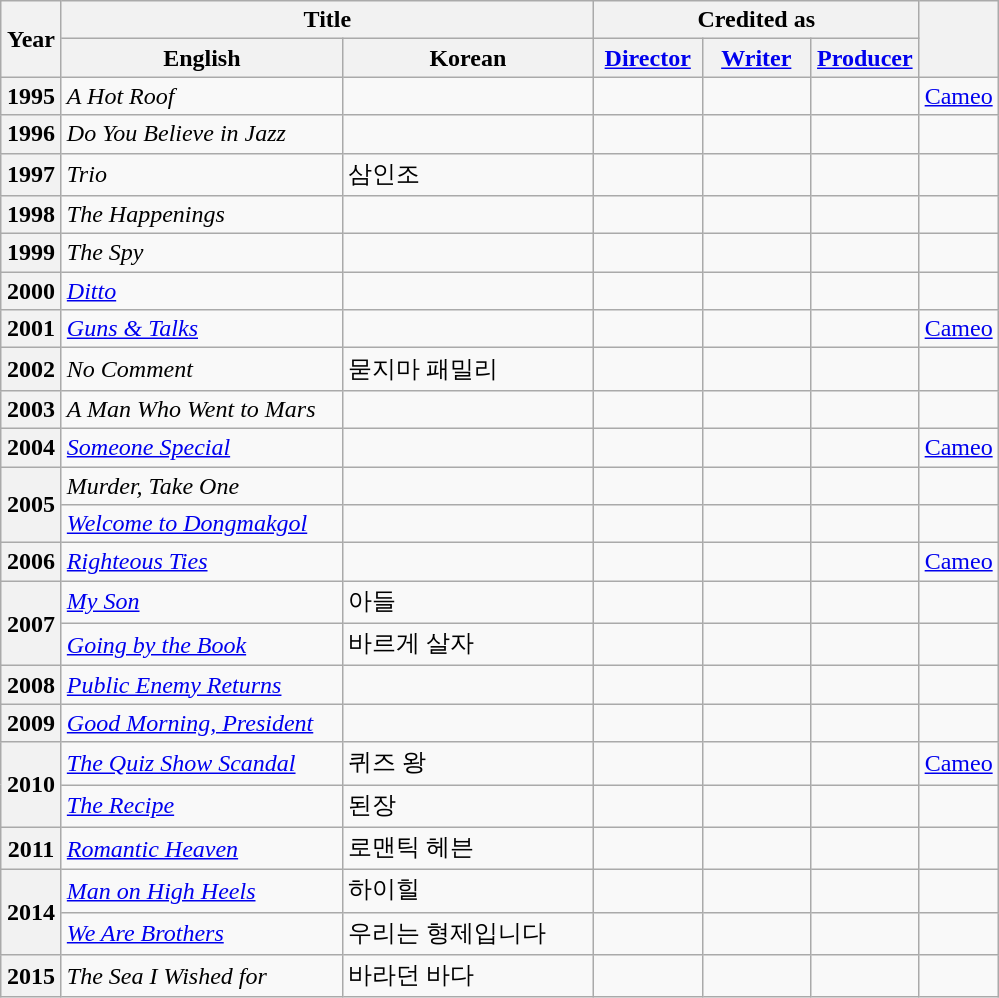<table class="wikitable plainrowheaders sortable" style="clear:none; font-size:100%; padding:0 auto">
<tr>
<th scope="col" rowspan="2" style="width:33px;">Year</th>
<th scope="col" colspan="2">Title</th>
<th scope="col" colspan="3">Credited as</th>
<th scope="col" rowspan="2"class="unsortable"></th>
</tr>
<tr>
<th width="180">English</th>
<th width="160">Korean</th>
<th width="65"><a href='#'>Director</a></th>
<th width="65"><a href='#'>Writer</a></th>
<th width="65"><a href='#'>Producer</a></th>
</tr>
<tr>
<th scope="row">1995</th>
<td><em>A Hot Roof</em></td>
<td></td>
<td></td>
<td></td>
<td></td>
<td><a href='#'>Cameo</a></td>
</tr>
<tr>
<th scope="row">1996</th>
<td><em>Do You Believe in Jazz</em></td>
<td></td>
<td></td>
<td></td>
<td></td>
<td></td>
</tr>
<tr>
<th scope="row">1997</th>
<td><em>Trio</em></td>
<td>삼인조</td>
<td></td>
<td></td>
<td></td>
<td></td>
</tr>
<tr>
<th scope="row">1998</th>
<td><em>The Happenings</em></td>
<td></td>
<td></td>
<td></td>
<td></td>
<td></td>
</tr>
<tr>
<th scope="row">1999</th>
<td><em>The Spy</em></td>
<td></td>
<td></td>
<td></td>
<td></td>
<td></td>
</tr>
<tr>
<th scope="row">2000</th>
<td><em><a href='#'>Ditto</a></em></td>
<td></td>
<td></td>
<td></td>
<td></td>
<td></td>
</tr>
<tr>
<th scope="row">2001</th>
<td><em><a href='#'>Guns & Talks</a></em></td>
<td></td>
<td></td>
<td></td>
<td></td>
<td><a href='#'>Cameo</a></td>
</tr>
<tr>
<th scope="row">2002</th>
<td><em>No Comment </em></td>
<td>묻지마 패밀리</td>
<td></td>
<td></td>
<td></td>
<td></td>
</tr>
<tr>
<th scope="row">2003</th>
<td><em>A Man Who Went to Mars </em></td>
<td></td>
<td></td>
<td></td>
<td></td>
<td></td>
</tr>
<tr>
<th scope="row">2004</th>
<td><em><a href='#'>Someone Special</a></em></td>
<td></td>
<td></td>
<td></td>
<td></td>
<td><a href='#'>Cameo</a></td>
</tr>
<tr>
<th scope="row" rowspan="2">2005</th>
<td><em>Murder, Take One </em></td>
<td></td>
<td></td>
<td></td>
<td></td>
<td></td>
</tr>
<tr>
<td><em><a href='#'>Welcome to Dongmakgol</a></em></td>
<td></td>
<td></td>
<td></td>
<td></td>
<td></td>
</tr>
<tr>
<th scope="row">2006</th>
<td><em><a href='#'>Righteous Ties</a></em></td>
<td></td>
<td></td>
<td></td>
<td></td>
<td><a href='#'>Cameo</a></td>
</tr>
<tr>
<th scope="row" rowspan="2">2007</th>
<td><em><a href='#'>My Son</a></em></td>
<td>아들</td>
<td></td>
<td></td>
<td></td>
<td></td>
</tr>
<tr>
<td><em><a href='#'>Going by the Book</a></em></td>
<td>바르게 살자</td>
<td></td>
<td></td>
<td></td>
<td></td>
</tr>
<tr>
<th scope="row">2008</th>
<td><em><a href='#'>Public Enemy Returns</a></em></td>
<td></td>
<td></td>
<td></td>
<td></td>
<td></td>
</tr>
<tr>
<th scope="row">2009</th>
<td><em><a href='#'>Good Morning, President</a></em></td>
<td></td>
<td></td>
<td></td>
<td></td>
<td></td>
</tr>
<tr>
<th scope="row" rowspan="2">2010</th>
<td><em><a href='#'>The Quiz Show Scandal</a> </em></td>
<td>퀴즈 왕</td>
<td></td>
<td></td>
<td></td>
<td><a href='#'>Cameo</a></td>
</tr>
<tr>
<td><em><a href='#'>The Recipe</a></em></td>
<td>된장</td>
<td></td>
<td></td>
<td></td>
<td></td>
</tr>
<tr>
<th scope="row">2011</th>
<td><em><a href='#'>Romantic Heaven</a></em></td>
<td>로맨틱 헤븐</td>
<td></td>
<td></td>
<td></td>
<td></td>
</tr>
<tr>
<th scope="row" rowspan="2">2014</th>
<td><em><a href='#'>Man on High Heels</a></em></td>
<td>하이힐</td>
<td></td>
<td></td>
<td></td>
<td></td>
</tr>
<tr>
<td><em><a href='#'>We Are Brothers</a></em></td>
<td>우리는 형제입니다</td>
<td></td>
<td></td>
<td></td>
<td></td>
</tr>
<tr>
<th scope="row">2015</th>
<td><em>The Sea I Wished for</em></td>
<td>바라던 바다</td>
<td></td>
<td></td>
<td></td>
<td></td>
</tr>
</table>
